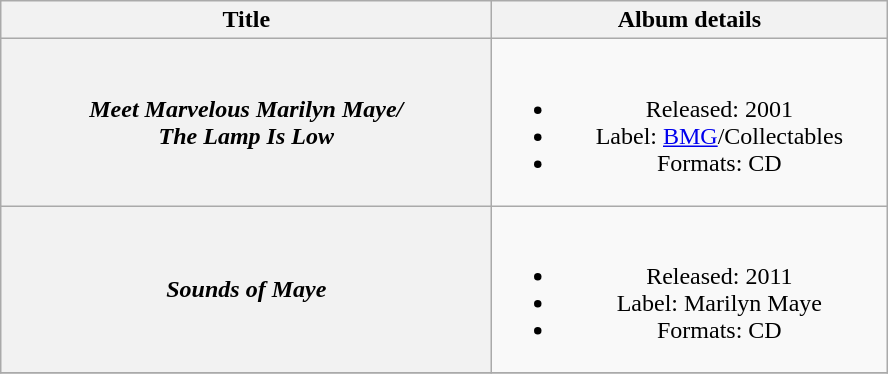<table class="wikitable plainrowheaders" style="text-align:center;">
<tr>
<th scope="col" style="width:20em;">Title</th>
<th scope="col" style="width:16em;">Album details</th>
</tr>
<tr>
<th scope="row"><em>Meet Marvelous Marilyn Maye/<br>The Lamp Is Low</em></th>
<td><br><ul><li>Released: 2001</li><li>Label: <a href='#'>BMG</a>/Collectables</li><li>Formats: CD</li></ul></td>
</tr>
<tr>
<th scope="row"><em>Sounds of Maye</em></th>
<td><br><ul><li>Released: 2011</li><li>Label: Marilyn Maye</li><li>Formats: CD</li></ul></td>
</tr>
<tr>
</tr>
</table>
